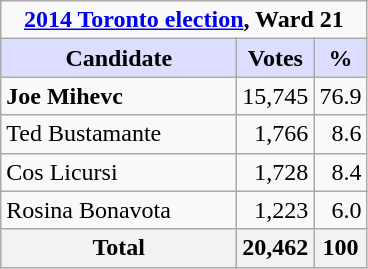<table class="wikitable">
<tr>
<td colspan="3" style="text-align:center;"><strong><a href='#'>2014 Toronto election</a>, Ward 21</strong></td>
</tr>
<tr>
<th style="background:#ddf; width:150px;">Candidate</th>
<th style="background:#ddf;">Votes</th>
<th style="background:#ddf;">%</th>
</tr>
<tr>
<td><strong>Joe Mihevc</strong></td>
<td align=right>15,745</td>
<td align=right>76.9</td>
</tr>
<tr>
<td>Ted Bustamante</td>
<td align=right>1,766</td>
<td align=right>8.6</td>
</tr>
<tr>
<td>Cos Licursi</td>
<td align=right>1,728</td>
<td align=right>8.4</td>
</tr>
<tr>
<td>Rosina Bonavota</td>
<td align=right>1,223</td>
<td align=right>6.0</td>
</tr>
<tr>
<th>Total</th>
<th align=right>20,462</th>
<th align=right>100</th>
</tr>
</table>
